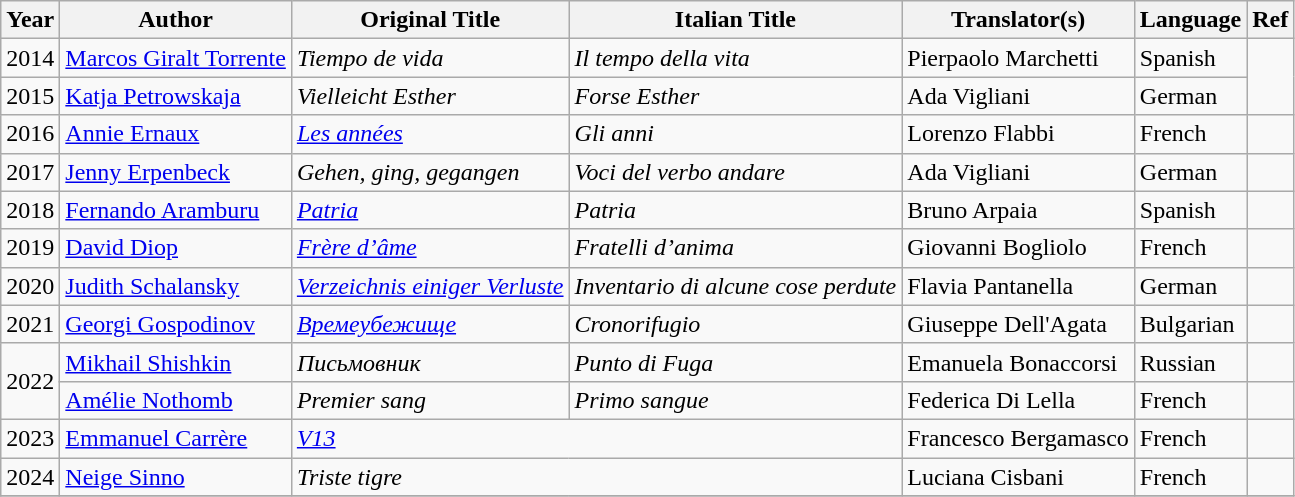<table class="wikitable sortable">
<tr>
<th>Year</th>
<th>Author</th>
<th>Original Title</th>
<th>Italian Title</th>
<th>Translator(s)</th>
<th>Language</th>
<th>Ref</th>
</tr>
<tr>
<td>2014</td>
<td> <a href='#'>Marcos Giralt Torrente</a></td>
<td><em>Tiempo de vida</em></td>
<td><em>Il tempo della vita</em></td>
<td>Pierpaolo Marchetti</td>
<td>Spanish</td>
</tr>
<tr>
<td>2015</td>
<td> <a href='#'>Katja Petrowskaja</a></td>
<td><em>Vielleicht Esther</em></td>
<td><em>Forse Esther</em></td>
<td>Ada Vigliani</td>
<td>German</td>
</tr>
<tr>
<td>2016</td>
<td> <a href='#'>Annie Ernaux</a></td>
<td><em><a href='#'>Les années</a></em></td>
<td><em>Gli anni</em></td>
<td>Lorenzo Flabbi</td>
<td>French</td>
<td></td>
</tr>
<tr>
<td>2017</td>
<td> <a href='#'>Jenny Erpenbeck</a></td>
<td><em>Gehen, ging, gegangen</em></td>
<td><em>Voci del verbo andare</em></td>
<td>Ada Vigliani</td>
<td>German</td>
<td></td>
</tr>
<tr>
<td>2018</td>
<td> <a href='#'>Fernando Aramburu</a></td>
<td><em><a href='#'>Patria</a></em></td>
<td><em>Patria</em></td>
<td>Bruno Arpaia</td>
<td>Spanish</td>
<td></td>
</tr>
<tr>
<td>2019</td>
<td> <a href='#'>David Diop</a></td>
<td><em><a href='#'>Frère d’âme</a></em></td>
<td><em>Fratelli d’anima</em></td>
<td>Giovanni Bogliolo</td>
<td>French</td>
<td></td>
</tr>
<tr>
<td>2020</td>
<td> <a href='#'>Judith Schalansky</a></td>
<td><em><a href='#'>Verzeichnis einiger Verluste</a></em></td>
<td><em>Inventario di alcune cose perdute</em></td>
<td>Flavia Pantanella</td>
<td>German</td>
<td></td>
</tr>
<tr>
<td>2021</td>
<td> <a href='#'>Georgi Gospodinov</a></td>
<td><em><a href='#'>Времеубежище</a></em></td>
<td><em>Cronorifugio</em></td>
<td>Giuseppe Dell'Agata</td>
<td>Bulgarian</td>
<td></td>
</tr>
<tr>
<td rowspan="2">2022</td>
<td> <a href='#'>Mikhail Shishkin</a></td>
<td><em>Письмовник</em></td>
<td><em>Punto di Fuga</em></td>
<td>Emanuela Bonaccorsi</td>
<td>Russian</td>
<td></td>
</tr>
<tr>
<td> <a href='#'>Amélie Nothomb</a></td>
<td><em>Premier sang</em></td>
<td><em>Primo sangue</em></td>
<td>Federica Di Lella</td>
<td>French</td>
<td></td>
</tr>
<tr>
<td>2023</td>
<td> <a href='#'>Emmanuel Carrère</a></td>
<td colspan="2"><em><a href='#'>V13</a></em></td>
<td>Francesco Bergamasco</td>
<td>French</td>
<td></td>
</tr>
<tr>
<td>2024</td>
<td> <a href='#'>Neige Sinno</a></td>
<td colspan="2"><em>Triste tigre</em></td>
<td>Luciana Cisbani</td>
<td>French</td>
<td></td>
</tr>
<tr>
</tr>
</table>
